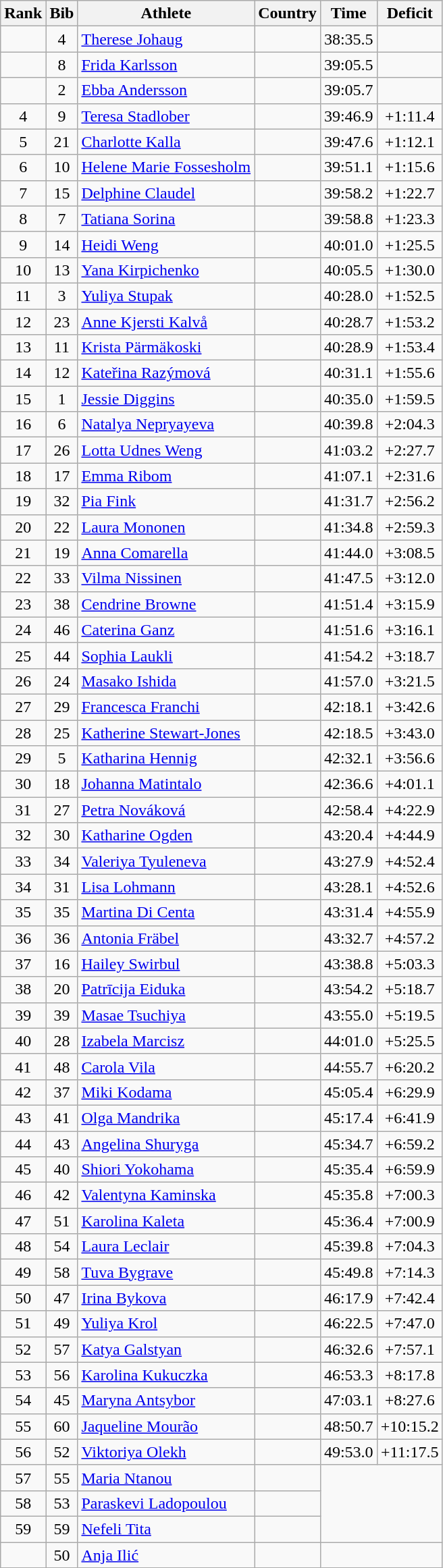<table class="wikitable sortable" style="text-align:center">
<tr>
<th>Rank</th>
<th>Bib</th>
<th>Athlete</th>
<th>Country</th>
<th>Time</th>
<th>Deficit</th>
</tr>
<tr>
<td></td>
<td>4</td>
<td align=left><a href='#'>Therese Johaug</a></td>
<td align=left></td>
<td>38:35.5</td>
<td></td>
</tr>
<tr>
<td></td>
<td>8</td>
<td align=left><a href='#'>Frida Karlsson</a></td>
<td align=left></td>
<td>39:05.5</td>
<td></td>
</tr>
<tr>
<td></td>
<td>2</td>
<td align=left><a href='#'>Ebba Andersson</a></td>
<td align=left></td>
<td>39:05.7</td>
<td></td>
</tr>
<tr>
<td>4</td>
<td>9</td>
<td align=left><a href='#'>Teresa Stadlober</a></td>
<td align=left></td>
<td>39:46.9</td>
<td>+1:11.4</td>
</tr>
<tr>
<td>5</td>
<td>21</td>
<td align=left><a href='#'>Charlotte Kalla</a></td>
<td align=left></td>
<td>39:47.6</td>
<td>+1:12.1</td>
</tr>
<tr>
<td>6</td>
<td>10</td>
<td align=left><a href='#'>Helene Marie Fossesholm</a></td>
<td align=left></td>
<td>39:51.1</td>
<td>+1:15.6</td>
</tr>
<tr>
<td>7</td>
<td>15</td>
<td align=left><a href='#'>Delphine Claudel</a></td>
<td align=left></td>
<td>39:58.2</td>
<td>+1:22.7</td>
</tr>
<tr>
<td>8</td>
<td>7</td>
<td align=left><a href='#'>Tatiana Sorina</a></td>
<td align=left></td>
<td>39:58.8</td>
<td>+1:23.3</td>
</tr>
<tr>
<td>9</td>
<td>14</td>
<td align=left><a href='#'>Heidi Weng</a></td>
<td align=left></td>
<td>40:01.0</td>
<td>+1:25.5</td>
</tr>
<tr>
<td>10</td>
<td>13</td>
<td align=left><a href='#'>Yana Kirpichenko</a></td>
<td align=left></td>
<td>40:05.5</td>
<td>+1:30.0</td>
</tr>
<tr>
<td>11</td>
<td>3</td>
<td align=left><a href='#'>Yuliya Stupak</a></td>
<td align=left></td>
<td>40:28.0</td>
<td>+1:52.5</td>
</tr>
<tr>
<td>12</td>
<td>23</td>
<td align=left><a href='#'>Anne Kjersti Kalvå</a></td>
<td align=left></td>
<td>40:28.7</td>
<td>+1:53.2</td>
</tr>
<tr>
<td>13</td>
<td>11</td>
<td align=left><a href='#'>Krista Pärmäkoski</a></td>
<td align=left></td>
<td>40:28.9</td>
<td>+1:53.4</td>
</tr>
<tr>
<td>14</td>
<td>12</td>
<td align=left><a href='#'>Kateřina Razýmová</a></td>
<td align=left></td>
<td>40:31.1</td>
<td>+1:55.6</td>
</tr>
<tr>
<td>15</td>
<td>1</td>
<td align=left><a href='#'>Jessie Diggins</a></td>
<td align=left></td>
<td>40:35.0</td>
<td>+1:59.5</td>
</tr>
<tr>
<td>16</td>
<td>6</td>
<td align=left><a href='#'>Natalya Nepryayeva</a></td>
<td align=left></td>
<td>40:39.8</td>
<td>+2:04.3</td>
</tr>
<tr>
<td>17</td>
<td>26</td>
<td align=left><a href='#'>Lotta Udnes Weng</a></td>
<td align=left></td>
<td>41:03.2</td>
<td>+2:27.7</td>
</tr>
<tr>
<td>18</td>
<td>17</td>
<td align=left><a href='#'>Emma Ribom</a></td>
<td align=left></td>
<td>41:07.1</td>
<td>+2:31.6</td>
</tr>
<tr>
<td>19</td>
<td>32</td>
<td align=left><a href='#'>Pia Fink</a></td>
<td align=left></td>
<td>41:31.7</td>
<td>+2:56.2</td>
</tr>
<tr>
<td>20</td>
<td>22</td>
<td align=left><a href='#'>Laura Mononen</a></td>
<td align=left></td>
<td>41:34.8</td>
<td>+2:59.3</td>
</tr>
<tr>
<td>21</td>
<td>19</td>
<td align=left><a href='#'>Anna Comarella</a></td>
<td align=left></td>
<td>41:44.0</td>
<td>+3:08.5</td>
</tr>
<tr>
<td>22</td>
<td>33</td>
<td align=left><a href='#'>Vilma Nissinen</a></td>
<td align=left></td>
<td>41:47.5</td>
<td>+3:12.0</td>
</tr>
<tr>
<td>23</td>
<td>38</td>
<td align=left><a href='#'>Cendrine Browne</a></td>
<td align=left></td>
<td>41:51.4</td>
<td>+3:15.9</td>
</tr>
<tr>
<td>24</td>
<td>46</td>
<td align=left><a href='#'>Caterina Ganz</a></td>
<td align=left></td>
<td>41:51.6</td>
<td>+3:16.1</td>
</tr>
<tr>
<td>25</td>
<td>44</td>
<td align=left><a href='#'>Sophia Laukli</a></td>
<td align=left></td>
<td>41:54.2</td>
<td>+3:18.7</td>
</tr>
<tr>
<td>26</td>
<td>24</td>
<td align=left><a href='#'>Masako Ishida</a></td>
<td align=left></td>
<td>41:57.0</td>
<td>+3:21.5</td>
</tr>
<tr>
<td>27</td>
<td>29</td>
<td align=left><a href='#'>Francesca Franchi</a></td>
<td align=left></td>
<td>42:18.1</td>
<td>+3:42.6</td>
</tr>
<tr>
<td>28</td>
<td>25</td>
<td align=left><a href='#'>Katherine Stewart-Jones</a></td>
<td align=left></td>
<td>42:18.5</td>
<td>+3:43.0</td>
</tr>
<tr>
<td>29</td>
<td>5</td>
<td align=left><a href='#'>Katharina Hennig</a></td>
<td align=left></td>
<td>42:32.1</td>
<td>+3:56.6</td>
</tr>
<tr>
<td>30</td>
<td>18</td>
<td align=left><a href='#'>Johanna Matintalo</a></td>
<td align=left></td>
<td>42:36.6</td>
<td>+4:01.1</td>
</tr>
<tr>
<td>31</td>
<td>27</td>
<td align=left><a href='#'>Petra Nováková</a></td>
<td align=left></td>
<td>42:58.4</td>
<td>+4:22.9</td>
</tr>
<tr>
<td>32</td>
<td>30</td>
<td align=left><a href='#'>Katharine Ogden</a></td>
<td align=left></td>
<td>43:20.4</td>
<td>+4:44.9</td>
</tr>
<tr>
<td>33</td>
<td>34</td>
<td align=left><a href='#'>Valeriya Tyuleneva</a></td>
<td align=left></td>
<td>43:27.9</td>
<td>+4:52.4</td>
</tr>
<tr>
<td>34</td>
<td>31</td>
<td align=left><a href='#'>Lisa Lohmann</a></td>
<td align=left></td>
<td>43:28.1</td>
<td>+4:52.6</td>
</tr>
<tr>
<td>35</td>
<td>35</td>
<td align=left><a href='#'>Martina Di Centa</a></td>
<td align=left></td>
<td>43:31.4</td>
<td>+4:55.9</td>
</tr>
<tr>
<td>36</td>
<td>36</td>
<td align=left><a href='#'>Antonia Fräbel</a></td>
<td align=left></td>
<td>43:32.7</td>
<td>+4:57.2</td>
</tr>
<tr>
<td>37</td>
<td>16</td>
<td align=left><a href='#'>Hailey Swirbul</a></td>
<td align=left></td>
<td>43:38.8</td>
<td>+5:03.3</td>
</tr>
<tr>
<td>38</td>
<td>20</td>
<td align=left><a href='#'>Patrīcija Eiduka</a></td>
<td align=left></td>
<td>43:54.2</td>
<td>+5:18.7</td>
</tr>
<tr>
<td>39</td>
<td>39</td>
<td align=left><a href='#'>Masae Tsuchiya</a></td>
<td align=left></td>
<td>43:55.0</td>
<td>+5:19.5</td>
</tr>
<tr>
<td>40</td>
<td>28</td>
<td align=left><a href='#'>Izabela Marcisz</a></td>
<td align=left></td>
<td>44:01.0</td>
<td>+5:25.5</td>
</tr>
<tr>
<td>41</td>
<td>48</td>
<td align=left><a href='#'>Carola Vila</a></td>
<td align=left></td>
<td>44:55.7</td>
<td>+6:20.2</td>
</tr>
<tr>
<td>42</td>
<td>37</td>
<td align=left><a href='#'>Miki Kodama</a></td>
<td align=left></td>
<td>45:05.4</td>
<td>+6:29.9</td>
</tr>
<tr>
<td>43</td>
<td>41</td>
<td align=left><a href='#'>Olga Mandrika</a></td>
<td align=left></td>
<td>45:17.4</td>
<td>+6:41.9</td>
</tr>
<tr>
<td>44</td>
<td>43</td>
<td align=left><a href='#'>Angelina Shuryga</a></td>
<td align=left></td>
<td>45:34.7</td>
<td>+6:59.2</td>
</tr>
<tr>
<td>45</td>
<td>40</td>
<td align=left><a href='#'>Shiori Yokohama</a></td>
<td align=left></td>
<td>45:35.4</td>
<td>+6:59.9</td>
</tr>
<tr>
<td>46</td>
<td>42</td>
<td align=left><a href='#'>Valentyna Kaminska</a></td>
<td align=left></td>
<td>45:35.8</td>
<td>+7:00.3</td>
</tr>
<tr>
<td>47</td>
<td>51</td>
<td align=left><a href='#'>Karolina Kaleta</a></td>
<td align=left></td>
<td>45:36.4</td>
<td>+7:00.9</td>
</tr>
<tr>
<td>48</td>
<td>54</td>
<td align=left><a href='#'>Laura Leclair</a></td>
<td align=left></td>
<td>45:39.8</td>
<td>+7:04.3</td>
</tr>
<tr>
<td>49</td>
<td>58</td>
<td align=left><a href='#'>Tuva Bygrave</a></td>
<td align=left></td>
<td>45:49.8</td>
<td>+7:14.3</td>
</tr>
<tr>
<td>50</td>
<td>47</td>
<td align=left><a href='#'>Irina Bykova</a></td>
<td align=left></td>
<td>46:17.9</td>
<td>+7:42.4</td>
</tr>
<tr>
<td>51</td>
<td>49</td>
<td align=left><a href='#'>Yuliya Krol</a></td>
<td align=left></td>
<td>46:22.5</td>
<td>+7:47.0</td>
</tr>
<tr>
<td>52</td>
<td>57</td>
<td align=left><a href='#'>Katya Galstyan</a></td>
<td align=left></td>
<td>46:32.6</td>
<td>+7:57.1</td>
</tr>
<tr>
<td>53</td>
<td>56</td>
<td align=left><a href='#'>Karolina Kukuczka</a></td>
<td align=left></td>
<td>46:53.3</td>
<td>+8:17.8</td>
</tr>
<tr>
<td>54</td>
<td>45</td>
<td align=left><a href='#'>Maryna Antsybor</a></td>
<td align=left></td>
<td>47:03.1</td>
<td>+8:27.6</td>
</tr>
<tr>
<td>55</td>
<td>60</td>
<td align=left><a href='#'>Jaqueline Mourão</a></td>
<td align=left></td>
<td>48:50.7</td>
<td>+10:15.2</td>
</tr>
<tr>
<td>56</td>
<td>52</td>
<td align=left><a href='#'>Viktoriya Olekh</a></td>
<td align=left></td>
<td>49:53.0</td>
<td>+11:17.5</td>
</tr>
<tr>
<td>57</td>
<td>55</td>
<td align=left><a href='#'>Maria Ntanou</a></td>
<td align=left></td>
<td colspan=2 rowspan=3></td>
</tr>
<tr>
<td>58</td>
<td>53</td>
<td align=left><a href='#'>Paraskevi Ladopoulou</a></td>
<td align=left></td>
</tr>
<tr>
<td>59</td>
<td>59</td>
<td align=left><a href='#'>Nefeli Tita</a></td>
<td align=left></td>
</tr>
<tr>
<td></td>
<td>50</td>
<td align=left><a href='#'>Anja Ilić</a></td>
<td align=left></td>
<td colspan=2></td>
</tr>
</table>
